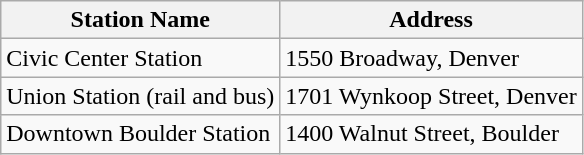<table class="wikitable">
<tr>
<th>Station Name</th>
<th>Address</th>
</tr>
<tr>
<td>Civic Center Station</td>
<td>1550 Broadway, Denver</td>
</tr>
<tr>
<td>Union Station (rail and bus)</td>
<td>1701 Wynkoop Street, Denver</td>
</tr>
<tr>
<td>Downtown Boulder Station</td>
<td>1400 Walnut Street, Boulder</td>
</tr>
</table>
